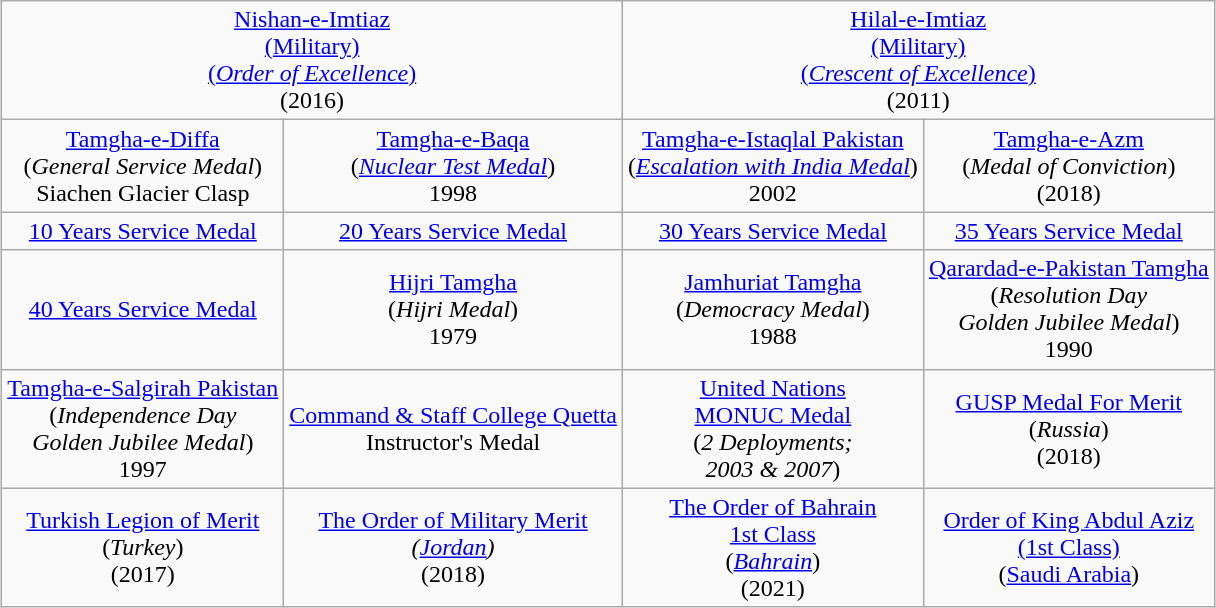<table class="wikitable" style="margin:1em auto; text-align:center;">
<tr>
<td colspan="2"><a href='#'>Nishan-e-Imtiaz</a><br><a href='#'>(Military)</a><br><a href='#'>(<em>Order of Excellence</em>)</a><br>(2016)</td>
<td colspan="2"><a href='#'>Hilal-e-Imtiaz</a><br><a href='#'>(Military)</a><br><a href='#'>(<em>Crescent of Excellence</em>)</a><br>(2011)</td>
</tr>
<tr>
<td><a href='#'>Tamgha-e-Diffa</a><br>(<em>General Service Medal</em>)<br>Siachen Glacier Clasp</td>
<td><a href='#'>Tamgha-e-Baqa</a><br>(<em><a href='#'>Nuclear Test Medal</a></em>)<br>1998</td>
<td><a href='#'>Tamgha-e-Istaqlal Pakistan</a><br>(<em><a href='#'>Escalation with India Medal</a></em>)<br>2002</td>
<td><a href='#'>Tamgha-e-Azm</a><br>(<em>Medal of Conviction</em>)<br>(2018)</td>
</tr>
<tr>
<td><a href='#'>10 Years Service Medal</a></td>
<td><a href='#'>20 Years Service Medal</a></td>
<td><a href='#'>30 Years Service Medal</a></td>
<td><a href='#'>35 Years Service Medal</a></td>
</tr>
<tr>
<td><a href='#'>40 Years Service Medal</a></td>
<td><a href='#'>Hijri Tamgha</a><br>(<em>Hijri Medal</em>)<br>1979</td>
<td><a href='#'>Jamhuriat Tamgha</a><br>(<em>Democracy Medal</em>)<br>1988</td>
<td><a href='#'>Qarardad-e-Pakistan Tamgha</a><br>(<em>Resolution Day</em><br><em>Golden Jubilee Medal</em>)<br>1990</td>
</tr>
<tr>
<td><a href='#'>Tamgha-e-Salgirah Pakistan</a><br>(<em>Independence Day</em><br><em>Golden Jubilee Medal</em>)<br>1997</td>
<td><a href='#'>Command & Staff College Quetta</a><br>Instructor's Medal</td>
<td><a href='#'>United Nations</a><br><a href='#'>MONUC Medal</a><br>(<em>2 Deployments;</em><br><em>2003 & 2007</em>)</td>
<td><a href='#'>GUSP Medal For Merit</a><br>(<em>Russia</em>)<br>(2018)</td>
</tr>
<tr>
<td><a href='#'>Turkish Legion of Merit</a><br>(<em>Turkey</em>)<br>(2017)</td>
<td><a href='#'>The Order of Military Merit</a><br><em>(<a href='#'>Jordan</a>)</em><br>(2018)</td>
<td><a href='#'>The Order of Bahrain</a><br><a href='#'>1st Class</a><br>(<em><a href='#'>Bahrain</a></em>)<br>(2021)</td>
<td><a href='#'>Order of King Abdul Aziz</a><br><a href='#'>(1st Class)</a><br>(<a href='#'>Saudi Arabia</a>)</td>
</tr>
</table>
